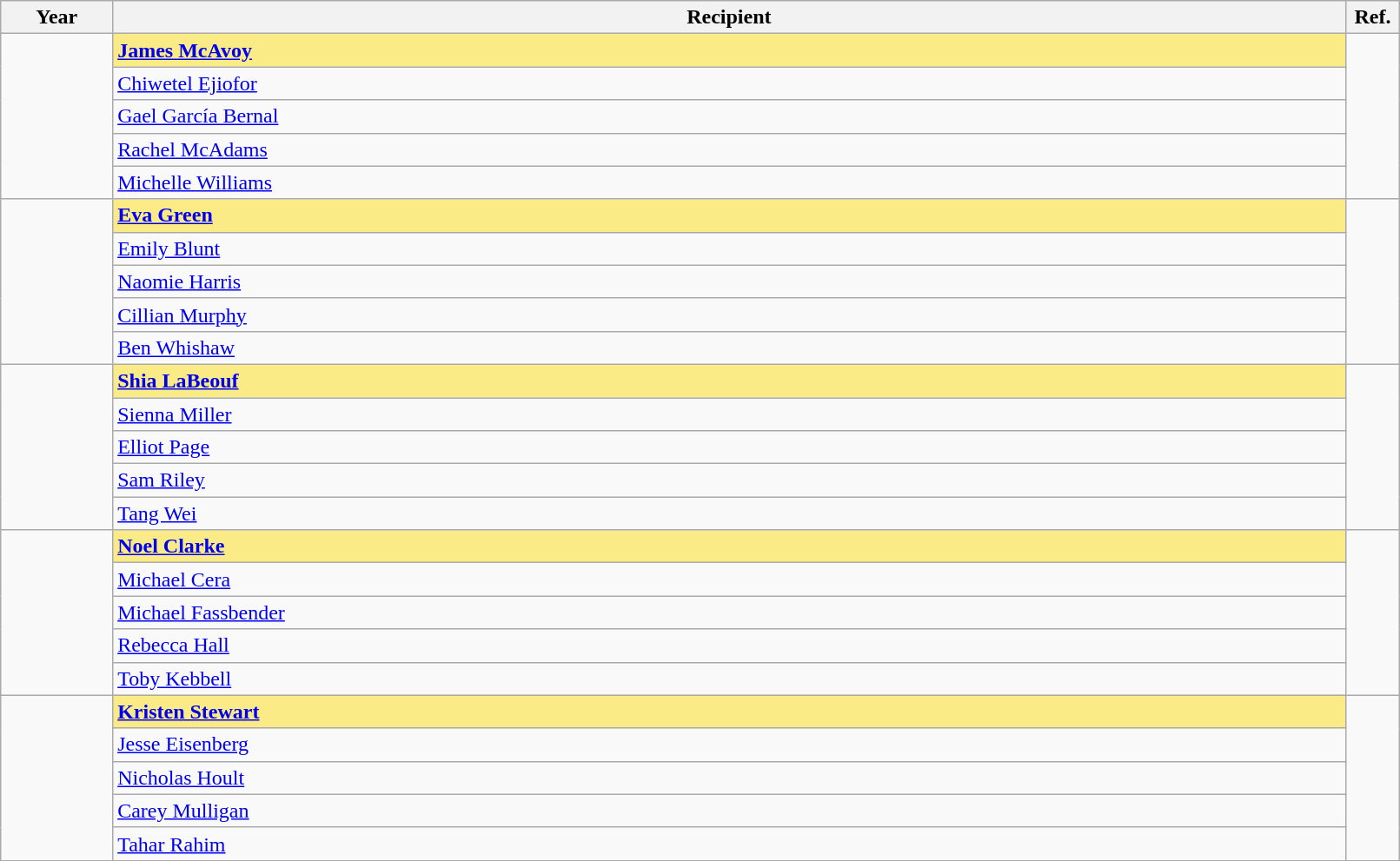<table class="wikitable" style="width:85%;" cellpadding="5">
<tr>
<th style="width:5%;">Year</th>
<th style="width:55%;">Recipient</th>
<th style="width:1%">Ref.</th>
</tr>
<tr>
<td rowspan="5"></td>
<td style="background:#FAEB86"><strong><a href='#'>James McAvoy</a></strong></td>
<td rowspan=5, align=center></td>
</tr>
<tr>
<td><a href='#'>Chiwetel Ejiofor</a></td>
</tr>
<tr>
<td><a href='#'>Gael García Bernal</a></td>
</tr>
<tr>
<td><a href='#'>Rachel McAdams</a></td>
</tr>
<tr>
<td><a href='#'>Michelle Williams</a></td>
</tr>
<tr>
<td rowspan="5"></td>
<td style="background:#FAEB86"><strong><a href='#'>Eva Green</a></strong></td>
<td rowspan=5, align=center></td>
</tr>
<tr>
<td><a href='#'>Emily Blunt</a></td>
</tr>
<tr>
<td><a href='#'>Naomie Harris</a></td>
</tr>
<tr>
<td><a href='#'>Cillian Murphy</a></td>
</tr>
<tr>
<td><a href='#'>Ben Whishaw</a></td>
</tr>
<tr>
<td rowspan="5"></td>
<td style="background:#FAEB86"><strong><a href='#'>Shia LaBeouf</a></strong></td>
<td rowspan=5, align=center></td>
</tr>
<tr>
<td><a href='#'>Sienna Miller</a></td>
</tr>
<tr>
<td><a href='#'>Elliot Page</a></td>
</tr>
<tr>
<td><a href='#'>Sam Riley</a></td>
</tr>
<tr>
<td><a href='#'>Tang Wei</a></td>
</tr>
<tr>
<td rowspan="5"></td>
<td style="background:#FAEB86"><strong><a href='#'>Noel Clarke</a></strong></td>
<td rowspan=5, align=center></td>
</tr>
<tr>
<td><a href='#'>Michael Cera</a></td>
</tr>
<tr>
<td><a href='#'>Michael Fassbender</a></td>
</tr>
<tr>
<td><a href='#'>Rebecca Hall</a></td>
</tr>
<tr>
<td><a href='#'>Toby Kebbell</a></td>
</tr>
<tr>
<td rowspan="5"></td>
<td style="background:#FAEB86"><strong><a href='#'>Kristen Stewart</a></strong></td>
<td rowspan=5, align=center></td>
</tr>
<tr>
<td><a href='#'>Jesse Eisenberg</a></td>
</tr>
<tr>
<td><a href='#'>Nicholas Hoult</a></td>
</tr>
<tr>
<td><a href='#'>Carey Mulligan</a></td>
</tr>
<tr>
<td><a href='#'>Tahar Rahim</a></td>
</tr>
</table>
